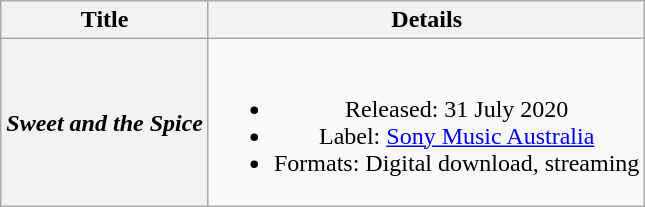<table class="wikitable plainrowheaders" style="text-align:center;">
<tr>
<th>Title</th>
<th>Details</th>
</tr>
<tr>
<th scope="row"><em>Sweet and the Spice</em></th>
<td><br><ul><li>Released: 31 July 2020</li><li>Label: <a href='#'>Sony Music Australia</a></li><li>Formats: Digital download, streaming</li></ul></td>
</tr>
</table>
